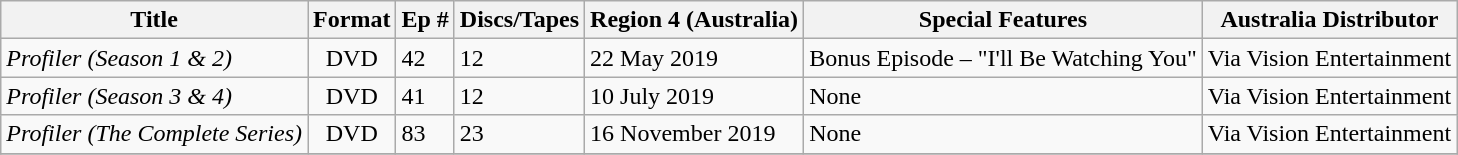<table class="wikitable">
<tr>
<th>Title</th>
<th>Format</th>
<th>Ep #</th>
<th>Discs/Tapes</th>
<th>Region 4 (Australia)</th>
<th>Special Features</th>
<th>Australia Distributor</th>
</tr>
<tr>
<td><em>Profiler (Season 1 & 2)</em></td>
<td style="text-align:center;">DVD</td>
<td>42</td>
<td>12</td>
<td>22 May 2019</td>
<td>Bonus Episode – "I'll Be Watching You"</td>
<td>Via Vision Entertainment</td>
</tr>
<tr>
<td><em>Profiler (Season 3 & 4)</em></td>
<td style="text-align:center;">DVD</td>
<td>41</td>
<td>12</td>
<td>10 July 2019</td>
<td>None</td>
<td>Via Vision Entertainment</td>
</tr>
<tr>
<td><em>Profiler (The Complete Series)</em></td>
<td style="text-align:center;">DVD</td>
<td>83</td>
<td>23</td>
<td>16 November 2019</td>
<td>None</td>
<td>Via Vision Entertainment</td>
</tr>
<tr>
</tr>
</table>
